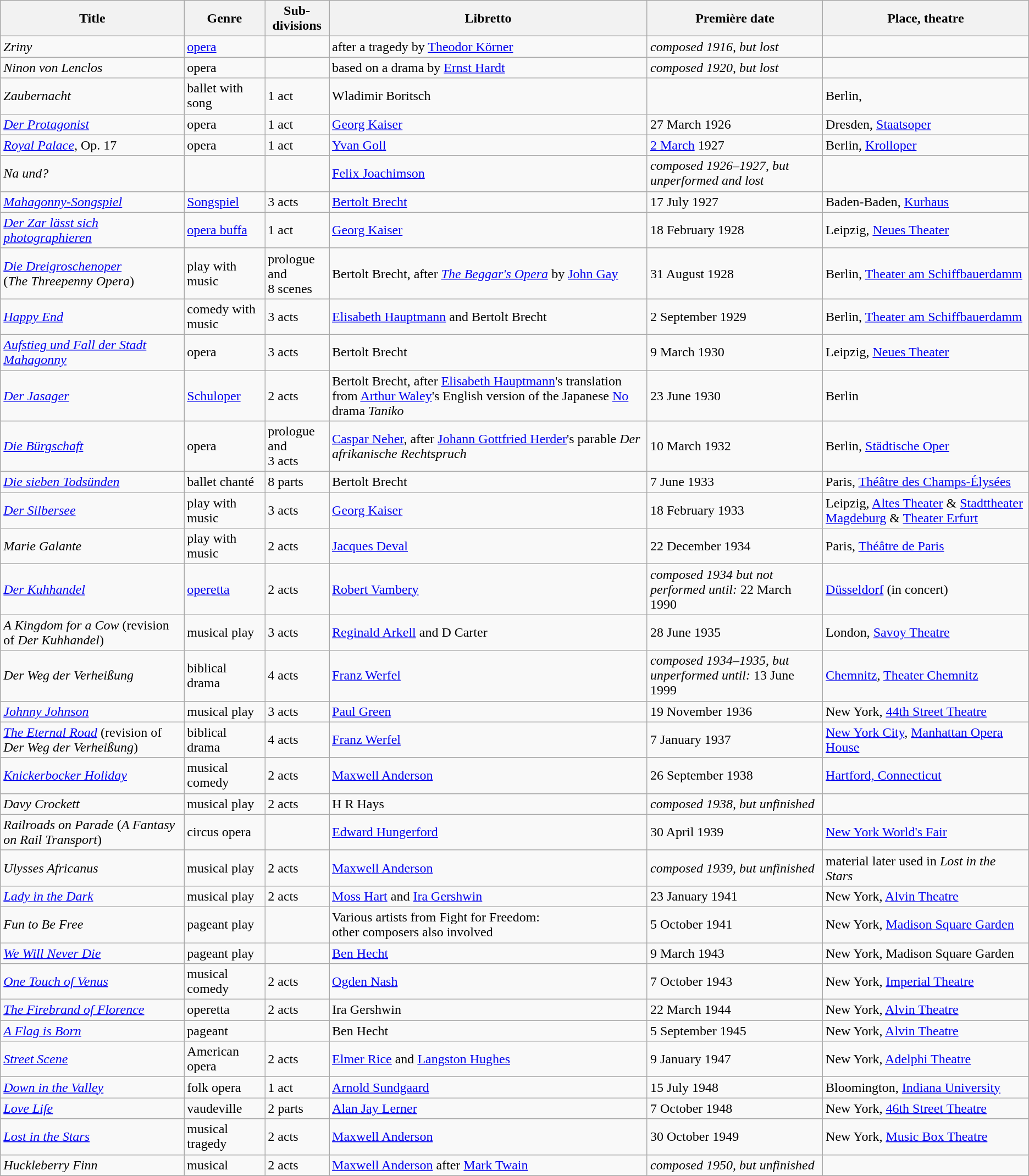<table class="wikitable sortable">
<tr>
<th>Title</th>
<th>Genre</th>
<th>Sub­divisions</th>
<th>Libretto</th>
<th>Première date</th>
<th>Place, theatre</th>
</tr>
<tr>
<td><em>Zriny</em></td>
<td><a href='#'>opera</a></td>
<td> </td>
<td>after a tragedy by <a href='#'>Theodor Körner</a></td>
<td><em>composed 1916, but lost</em></td>
<td> </td>
</tr>
<tr>
<td><em>Ninon von Lenclos</em></td>
<td>opera</td>
<td> </td>
<td>based on a drama by <a href='#'>Ernst Hardt</a></td>
<td><em>composed 1920, but lost</em></td>
<td> </td>
</tr>
<tr>
<td><em>Zaubernacht</em></td>
<td>ballet with song</td>
<td>1 act</td>
<td>Wladimir Boritsch</td>
<td></td>
<td>Berlin, </td>
</tr>
<tr>
<td><em><a href='#'>Der Protagonist</a></em></td>
<td>opera</td>
<td>1 act</td>
<td><a href='#'>Georg Kaiser</a></td>
<td>27 March 1926</td>
<td>Dresden, <a href='#'>Staatsoper</a></td>
</tr>
<tr>
<td><em><a href='#'>Royal Palace</a></em>, Op. 17</td>
<td>opera</td>
<td>1 act</td>
<td><a href='#'>Yvan Goll</a></td>
<td><a href='#'>2 March</a> 1927</td>
<td>Berlin, <a href='#'>Krolloper</a></td>
</tr>
<tr>
<td><em>Na und?</em></td>
<td> </td>
<td> </td>
<td><a href='#'>Felix Joachimson</a></td>
<td><em>composed 1926–1927, but unperformed and lost</em></td>
<td> </td>
</tr>
<tr>
<td><em><a href='#'>Mahagonny-Songspiel</a></em></td>
<td><a href='#'>Songspiel</a></td>
<td>3 acts</td>
<td><a href='#'>Bertolt Brecht</a></td>
<td>17 July 1927</td>
<td>Baden-Baden, <a href='#'>Kurhaus</a></td>
</tr>
<tr>
<td><em><a href='#'>Der Zar lässt sich photographieren</a></em></td>
<td><a href='#'>opera buffa</a></td>
<td>1 act</td>
<td><a href='#'>Georg Kaiser</a></td>
<td>18 February 1928</td>
<td>Leipzig, <a href='#'>Neues Theater</a></td>
</tr>
<tr>
<td><em><a href='#'>Die Dreigroschenoper</a></em><br>(<em>The Threepenny Opera</em>)</td>
<td>play with music</td>
<td>prologue and<br>8 scenes</td>
<td>Bertolt Brecht, after <em><a href='#'>The Beggar's Opera</a></em> by <a href='#'>John Gay</a></td>
<td>31 August 1928</td>
<td>Berlin, <a href='#'>Theater am Schiffbauerdamm</a></td>
</tr>
<tr>
<td><em><a href='#'>Happy End</a></em></td>
<td>comedy with music</td>
<td>3 acts</td>
<td><a href='#'>Elisabeth Hauptmann</a> and Bertolt Brecht</td>
<td>2 September 1929</td>
<td>Berlin, <a href='#'>Theater am Schiffbauerdamm</a></td>
</tr>
<tr>
<td><em><a href='#'>Aufstieg und Fall der Stadt Mahagonny</a></em></td>
<td>opera</td>
<td>3 acts</td>
<td>Bertolt Brecht</td>
<td>9 March 1930</td>
<td>Leipzig, <a href='#'>Neues Theater</a></td>
</tr>
<tr>
<td><em><a href='#'>Der Jasager</a></em></td>
<td><a href='#'>Schuloper</a></td>
<td>2 acts</td>
<td>Bertolt Brecht, after <a href='#'>Elisabeth Hauptmann</a>'s translation from <a href='#'>Arthur Waley</a>'s English version of the Japanese <a href='#'>No</a> drama <em>Taniko</em></td>
<td>23 June 1930</td>
<td>Berlin</td>
</tr>
<tr>
<td><em><a href='#'>Die Bürgschaft</a></em></td>
<td>opera</td>
<td>prologue and<br>3 acts</td>
<td><a href='#'>Caspar Neher</a>, after <a href='#'>Johann Gottfried Herder</a>'s parable <em>Der afrikanische Rechtspruch</em></td>
<td>10 March 1932</td>
<td>Berlin, <a href='#'>Städtische Oper</a></td>
</tr>
<tr>
<td><em><a href='#'>Die sieben Todsünden</a></em></td>
<td>ballet chanté</td>
<td>8 parts</td>
<td>Bertolt Brecht</td>
<td>7 June 1933</td>
<td>Paris, <a href='#'>Théâtre des Champs-Élysées</a></td>
</tr>
<tr>
<td><em><a href='#'>Der Silbersee</a></em></td>
<td>play with music</td>
<td>3 acts</td>
<td><a href='#'>Georg Kaiser</a></td>
<td>18 February 1933</td>
<td>Leipzig, <a href='#'>Altes Theater</a> & <a href='#'>Stadttheater Magdeburg</a> & <a href='#'>Theater Erfurt</a></td>
</tr>
<tr>
<td><em>Marie Galante</em></td>
<td>play with music</td>
<td>2 acts</td>
<td><a href='#'>Jacques Deval</a></td>
<td>22 December 1934</td>
<td>Paris, <a href='#'>Théâtre de Paris</a></td>
</tr>
<tr>
<td><em><a href='#'>Der Kuhhandel</a></em></td>
<td><a href='#'>operetta</a></td>
<td>2 acts</td>
<td><a href='#'>Robert Vambery</a></td>
<td><em>composed 1934 but not performed until:</em> 22 March 1990</td>
<td><a href='#'>Düsseldorf</a> (in concert)</td>
</tr>
<tr>
<td><em>A Kingdom for a Cow</em> (revision of <em>Der Kuhhandel</em>)</td>
<td>musical play</td>
<td>3 acts</td>
<td><a href='#'>Reginald Arkell</a> and D Carter</td>
<td> 28 June 1935</td>
<td>London, <a href='#'>Savoy Theatre</a></td>
</tr>
<tr>
<td><em>Der Weg der Verheißung</em></td>
<td>biblical drama</td>
<td>4 acts</td>
<td><a href='#'>Franz Werfel</a></td>
<td><em>composed 1934–1935, but unperformed until:</em> 13 June 1999</td>
<td><a href='#'>Chemnitz</a>, <a href='#'>Theater Chemnitz</a></td>
</tr>
<tr>
<td><em><a href='#'>Johnny Johnson</a></em></td>
<td>musical play</td>
<td>3 acts</td>
<td><a href='#'>Paul Green</a></td>
<td>19 November 1936</td>
<td>New York, <a href='#'>44th Street Theatre</a></td>
</tr>
<tr>
<td><em><a href='#'>The Eternal Road</a></em> (revision of <em>Der Weg der Verheißung</em>)</td>
<td>biblical drama</td>
<td>4 acts</td>
<td><a href='#'>Franz Werfel</a></td>
<td>7 January 1937</td>
<td><a href='#'>New York City</a>, <a href='#'>Manhattan Opera House</a></td>
</tr>
<tr>
<td><em><a href='#'>Knickerbocker Holiday</a></em></td>
<td>musical comedy</td>
<td>2 acts</td>
<td><a href='#'>Maxwell Anderson</a></td>
<td>26 September 1938</td>
<td><a href='#'>Hartford, Connecticut</a></td>
</tr>
<tr>
<td><em>Davy Crockett</em></td>
<td>musical play</td>
<td>2 acts</td>
<td>H R Hays</td>
<td><em>composed 1938, but unfinished</em></td>
<td> </td>
</tr>
<tr>
<td><em>Railroads on Parade</em> (<em>A Fantasy on Rail Transport</em>)</td>
<td>circus opera</td>
<td> </td>
<td><a href='#'>Edward Hungerford</a></td>
<td>30 April 1939</td>
<td><a href='#'>New York World's Fair</a></td>
</tr>
<tr>
<td><em>Ulysses Africanus</em></td>
<td>musical play</td>
<td>2 acts</td>
<td><a href='#'>Maxwell Anderson</a></td>
<td><em>composed 1939, but unfinished</em></td>
<td>material later used in <em>Lost in the Stars</em></td>
</tr>
<tr>
<td><em><a href='#'>Lady in the Dark</a></em></td>
<td>musical play</td>
<td>2 acts</td>
<td><a href='#'>Moss Hart</a> and <a href='#'>Ira Gershwin</a></td>
<td>23 January 1941</td>
<td>New York, <a href='#'>Alvin Theatre</a></td>
</tr>
<tr>
<td><em>Fun to Be Free</em></td>
<td>pageant play</td>
<td></td>
<td>Various artists from Fight for Freedom:<br>other composers also involved</td>
<td>5 October 1941</td>
<td>New York, <a href='#'>Madison Square Garden</a></td>
</tr>
<tr>
<td><em><a href='#'>We Will Never Die</a></em></td>
<td>pageant play</td>
<td></td>
<td><a href='#'>Ben Hecht</a></td>
<td>9 March 1943</td>
<td>New York, Madison Square Garden</td>
</tr>
<tr>
<td><em><a href='#'>One Touch of Venus</a></em></td>
<td>musical comedy</td>
<td>2 acts</td>
<td><a href='#'>Ogden Nash</a></td>
<td>7 October 1943</td>
<td>New York, <a href='#'>Imperial Theatre</a></td>
</tr>
<tr>
<td><em><a href='#'>The Firebrand of Florence</a></em></td>
<td>operetta</td>
<td>2 acts</td>
<td>Ira Gershwin</td>
<td>22 March 1944</td>
<td>New York, <a href='#'>Alvin Theatre</a></td>
</tr>
<tr>
<td><em><a href='#'>A Flag is Born</a></em></td>
<td>pageant</td>
<td></td>
<td>Ben Hecht</td>
<td>5 September 1945</td>
<td>New York, <a href='#'>Alvin Theatre</a></td>
</tr>
<tr>
<td><em><a href='#'>Street Scene</a></em></td>
<td>American opera</td>
<td>2 acts</td>
<td><a href='#'>Elmer Rice</a> and <a href='#'>Langston Hughes</a></td>
<td>9 January 1947</td>
<td>New York, <a href='#'>Adelphi Theatre</a></td>
</tr>
<tr>
<td><em><a href='#'>Down in the Valley</a></em></td>
<td>folk opera</td>
<td>1 act</td>
<td><a href='#'>Arnold Sundgaard</a></td>
<td>15 July 1948</td>
<td>Bloomington, <a href='#'>Indiana University</a></td>
</tr>
<tr>
<td><em><a href='#'>Love Life</a></em></td>
<td>vaudeville</td>
<td>2 parts</td>
<td><a href='#'>Alan Jay Lerner</a></td>
<td>7 October 1948</td>
<td>New York, <a href='#'>46th Street Theatre</a></td>
</tr>
<tr>
<td><em><a href='#'>Lost in the Stars</a></em></td>
<td>musical tragedy</td>
<td>2 acts</td>
<td><a href='#'>Maxwell Anderson</a></td>
<td>30 October 1949</td>
<td>New York, <a href='#'>Music Box Theatre</a></td>
</tr>
<tr>
<td><em>Huckleberry Finn</em></td>
<td>musical</td>
<td>2 acts</td>
<td><a href='#'>Maxwell Anderson</a> after <a href='#'>Mark Twain</a></td>
<td><em>composed 1950, but unfinished</em></td>
<td> </td>
</tr>
</table>
